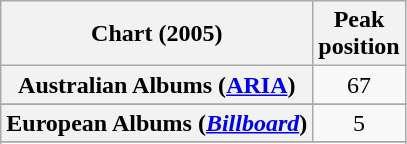<table class="wikitable sortable plainrowheaders" style="text-align:center;">
<tr>
<th scope="col">Chart (2005)</th>
<th scope="col">Peak<br>position</th>
</tr>
<tr>
<th scope="row">Australian Albums (<a href='#'>ARIA</a>)</th>
<td>67</td>
</tr>
<tr>
</tr>
<tr>
</tr>
<tr>
</tr>
<tr>
</tr>
<tr>
<th scope="row">European Albums (<a href='#'><em>Billboard</em></a>)</th>
<td>5</td>
</tr>
<tr>
</tr>
<tr>
</tr>
<tr>
</tr>
<tr>
</tr>
<tr>
</tr>
<tr>
</tr>
<tr>
</tr>
</table>
